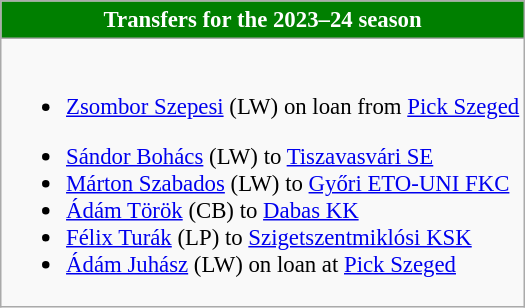<table class="wikitable collapsible collapsed" style="font-size:95%;">
<tr>
<th style="color:white; background:#007F00"> <strong>Transfers for the 2023–24 season</strong></th>
</tr>
<tr>
<td><br>
<ul><li> <a href='#'>Zsombor Szepesi</a> (LW) on loan from  <a href='#'>Pick Szeged</a></li></ul><ul><li> <a href='#'>Sándor Bohács</a> (LW) to  <a href='#'>Tiszavasvári SE</a></li><li> <a href='#'>Márton Szabados</a> (LW) to  <a href='#'>Győri ETO-UNI FKC</a></li><li> <a href='#'>Ádám Török</a> (CB) to  <a href='#'>Dabas KK</a></li><li> <a href='#'>Félix Turák</a> (LP) to  <a href='#'>Szigetszentmiklósi KSK</a></li><li> <a href='#'>Ádám Juhász</a> (LW) on loan at  <a href='#'>Pick Szeged</a></li></ul></td>
</tr>
</table>
